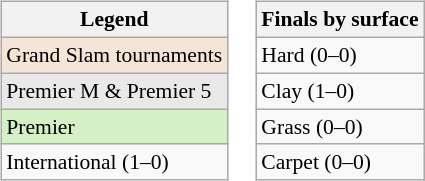<table>
<tr valign=top>
<td><br><table class="wikitable" style="font-size:90%;">
<tr>
<th>Legend</th>
</tr>
<tr style="background:#f3e6d7;">
<td>Grand Slam tournaments</td>
</tr>
<tr style="background:#e9e9e9;">
<td>Premier M & Premier 5</td>
</tr>
<tr style="background:#d4f1c5;">
<td>Premier</td>
</tr>
<tr>
<td>International (1–0)</td>
</tr>
</table>
</td>
<td><br><table class="wikitable" style="font-size:90%;">
<tr>
<th>Finals by surface</th>
</tr>
<tr>
<td>Hard (0–0)</td>
</tr>
<tr>
<td>Clay (1–0)</td>
</tr>
<tr>
<td>Grass (0–0)</td>
</tr>
<tr>
<td>Carpet (0–0)</td>
</tr>
</table>
</td>
</tr>
</table>
